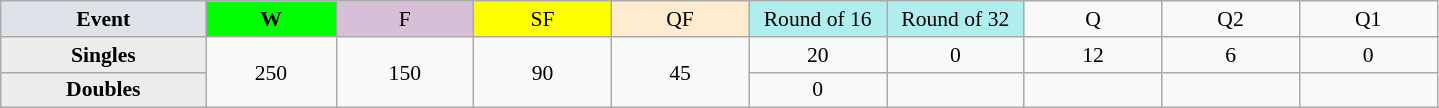<table class=wikitable style=font-size:90%;text-align:center>
<tr>
<td style="width:130px; background:#dfe2e9;"><strong>Event</strong></td>
<td style="width:80px; background:lime;"><strong>W</strong></td>
<td style="width:85px; background:thistle;">F</td>
<td style="width:85px; background:#ff0;">SF</td>
<td style="width:85px; background:#ffebcd;">QF</td>
<td style="width:85px; background:#afeeee;">Round of 16</td>
<td style="width:85px; background:#afeeee;">Round of 32</td>
<td width=85>Q</td>
<td width=85>Q2</td>
<td width=85>Q1</td>
</tr>
<tr>
<th style="background:#ededed;">Singles</th>
<td rowspan=2>250</td>
<td rowspan=2>150</td>
<td rowspan=2>90</td>
<td rowspan=2>45</td>
<td>20</td>
<td>0</td>
<td>12</td>
<td>6</td>
<td>0</td>
</tr>
<tr>
<th style="background:#ededed;">Doubles</th>
<td>0</td>
<td></td>
<td></td>
<td></td>
<td></td>
</tr>
</table>
